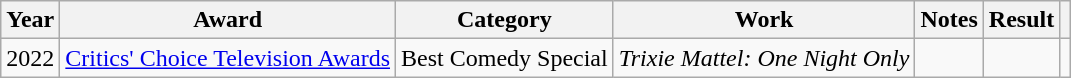<table class="wikitable">
<tr>
<th>Year</th>
<th>Award</th>
<th>Category</th>
<th>Work</th>
<th>Notes</th>
<th>Result</th>
<th style="text-align: center;" class="unsortable"></th>
</tr>
<tr>
<td>2022</td>
<td><a href='#'>Critics' Choice Television Awards</a></td>
<td>Best Comedy Special</td>
<td rowspan="2"><em>Trixie Mattel: One Night Only</em></td>
<td></td>
<td></td>
<td></td>
</tr>
</table>
